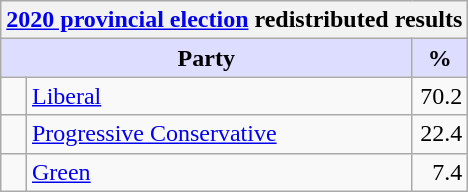<table class="wikitable">
<tr>
<th colspan="4"><a href='#'>2020 provincial election</a> redistributed results</th>
</tr>
<tr>
<th style="background:#DDDDFF" width="130px" colspan="2">Party</th>
<th style="background:#DDDDFF" width="30px">%</th>
</tr>
<tr>
<td> </td>
<td><a href='#'>Liberal</a></td>
<td style="text-align:right">70.2</td>
</tr>
<tr>
<td> </td>
<td><a href='#'>Progressive Conservative</a></td>
<td style="text-align:right">22.4</td>
</tr>
<tr>
<td> </td>
<td><a href='#'>Green</a></td>
<td style="text-align:right">7.4</td>
</tr>
</table>
